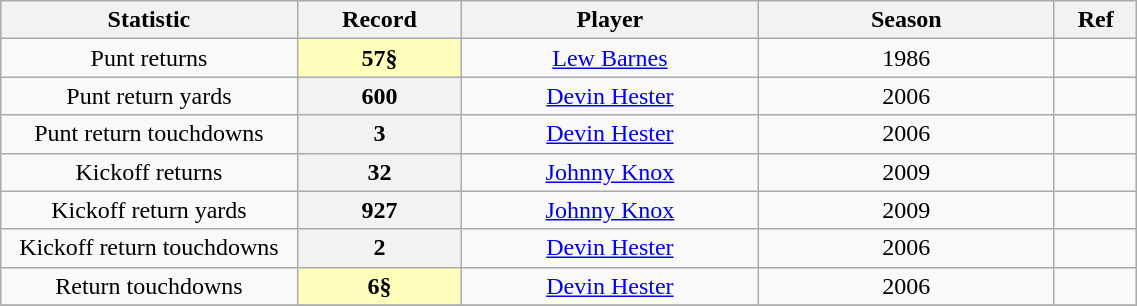<table class="sortable wikitable" style="text-align:center" width="60%">
<tr>
<th scope="col" width=18%>Statistic</th>
<th scope="col" width=10% class="unsortable">Record</th>
<th scope="col" width=18%>Player</th>
<th scope="col" width=18%>Season</th>
<th scope="col" width=5% class="unsortable">Ref</th>
</tr>
<tr>
<td>Punt returns</td>
<th style="background-color:#ffffbb">57§</th>
<td><a href='#'>Lew Barnes</a></td>
<td>1986</td>
<td></td>
</tr>
<tr>
<td>Punt return yards</td>
<th>600</th>
<td><a href='#'>Devin Hester</a></td>
<td>2006</td>
<td></td>
</tr>
<tr>
<td>Punt return touchdowns</td>
<th>3</th>
<td><a href='#'>Devin Hester</a></td>
<td>2006</td>
<td></td>
</tr>
<tr>
<td>Kickoff returns</td>
<th>32</th>
<td><a href='#'>Johnny Knox</a></td>
<td>2009</td>
<td></td>
</tr>
<tr>
<td>Kickoff return yards</td>
<th>927</th>
<td><a href='#'>Johnny Knox</a></td>
<td>2009</td>
<td></td>
</tr>
<tr>
<td>Kickoff return touchdowns</td>
<th>2</th>
<td><a href='#'>Devin Hester</a></td>
<td>2006</td>
<td></td>
</tr>
<tr>
<td>Return touchdowns</td>
<th style="background-color:#ffffbb">6§</th>
<td><a href='#'>Devin Hester</a></td>
<td>2006</td>
<td></td>
</tr>
<tr>
</tr>
</table>
